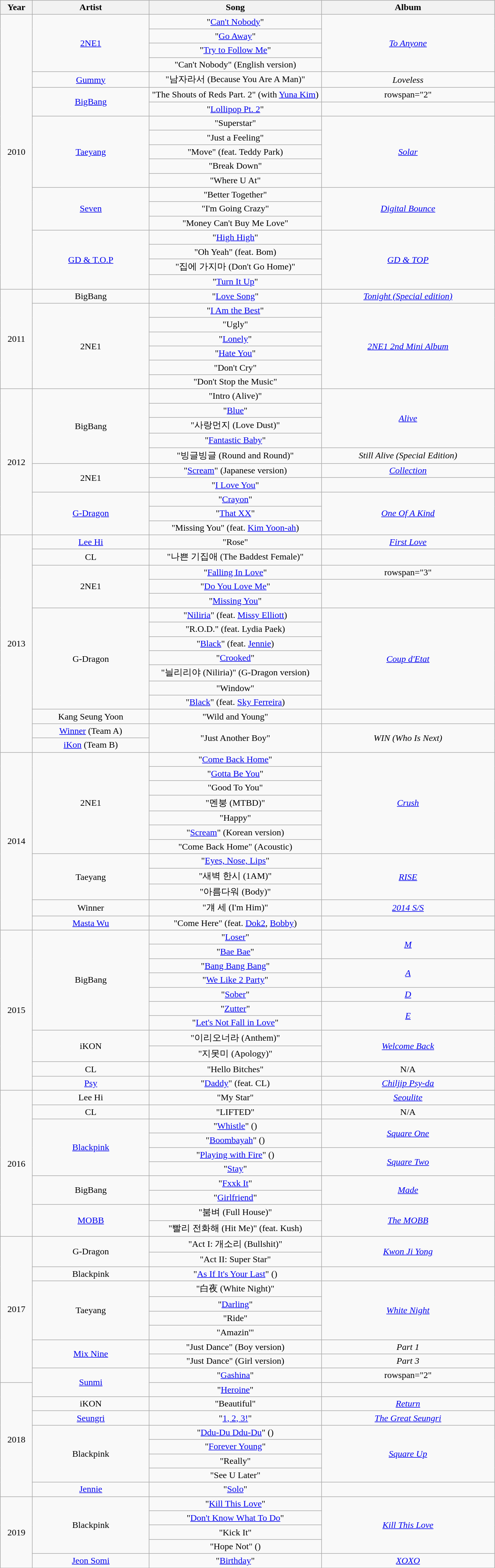<table class="wikitable plainrowheaders" style="text-align:center;">
<tr>
<th width="50px">Year</th>
<th width="200px">Artist</th>
<th width="300px">Song</th>
<th width="300px">Album</th>
</tr>
<tr>
<td rowspan="19">2010</td>
<td rowspan="4"><a href='#'>2NE1</a></td>
<td>"<a href='#'>Can't Nobody</a>"</td>
<td rowspan="4"><em><a href='#'>To Anyone</a></em></td>
</tr>
<tr>
<td>"<a href='#'>Go Away</a>"</td>
</tr>
<tr>
<td>"<a href='#'>Try to Follow Me</a>"</td>
</tr>
<tr>
<td>"Can't Nobody" (English version)</td>
</tr>
<tr>
<td><a href='#'>Gummy</a></td>
<td>"남자라서 (Because You Are A Man)"</td>
<td><em>Loveless</em></td>
</tr>
<tr>
<td rowspan="2"><a href='#'>BigBang</a></td>
<td>"The Shouts of Reds Part. 2" (with <a href='#'>Yuna Kim</a>)</td>
<td>rowspan="2" </td>
</tr>
<tr>
<td>"<a href='#'>Lollipop Pt. 2</a>"</td>
</tr>
<tr>
<td rowspan="5"><a href='#'>Taeyang</a></td>
<td>"Superstar"</td>
<td rowspan="5"><em><a href='#'>Solar</a></em></td>
</tr>
<tr>
<td>"Just a Feeling"</td>
</tr>
<tr>
<td>"Move" (feat. Teddy Park)</td>
</tr>
<tr>
<td>"Break Down"</td>
</tr>
<tr>
<td>"Where U At"</td>
</tr>
<tr>
<td rowspan="3"><a href='#'>Seven</a></td>
<td>"Better Together"</td>
<td rowspan="3"><em><a href='#'>Digital Bounce</a></em></td>
</tr>
<tr>
<td>"I'm Going Crazy"</td>
</tr>
<tr>
<td>"Money Can't Buy Me Love"</td>
</tr>
<tr>
<td rowspan="4"><a href='#'>GD & T.O.P</a></td>
<td>"<a href='#'>High High</a>"</td>
<td rowspan="4"><em><a href='#'>GD & TOP</a></em></td>
</tr>
<tr>
<td>"Oh Yeah" (feat. Bom)</td>
</tr>
<tr>
<td>"집에 가지마 (Don't Go Home)"</td>
</tr>
<tr>
<td>"<a href='#'>Turn It Up</a>"</td>
</tr>
<tr>
<td rowspan="7">2011</td>
<td>BigBang</td>
<td>"<a href='#'>Love Song</a>"</td>
<td><em><a href='#'>Tonight (Special edition)</a></em></td>
</tr>
<tr>
<td rowspan="6">2NE1</td>
<td>"<a href='#'>I Am the Best</a>"</td>
<td rowspan="6"><em><a href='#'>2NE1 2nd Mini Album</a></em></td>
</tr>
<tr>
<td>"Ugly"</td>
</tr>
<tr>
<td>"<a href='#'>Lonely</a>"</td>
</tr>
<tr>
<td>"<a href='#'>Hate You</a>"</td>
</tr>
<tr>
<td>"Don't Cry"</td>
</tr>
<tr>
<td>"Don't Stop the Music"</td>
</tr>
<tr>
<td rowspan="10">2012</td>
<td rowspan="5">BigBang</td>
<td>"Intro (Alive)"</td>
<td rowspan="4"><em><a href='#'>Alive</a></em></td>
</tr>
<tr>
<td>"<a href='#'>Blue</a>"</td>
</tr>
<tr>
<td>"사랑먼지 (Love Dust)"</td>
</tr>
<tr>
<td>"<a href='#'>Fantastic Baby</a>"</td>
</tr>
<tr>
<td>"빙글빙글 (Round and Round)"</td>
<td><em>Still Alive (Special Edition)</em></td>
</tr>
<tr>
<td rowspan="2">2NE1</td>
<td>"<a href='#'>Scream</a>" (Japanese version)</td>
<td><em><a href='#'>Collection</a></em></td>
</tr>
<tr>
<td>"<a href='#'>I Love You</a>"</td>
<td></td>
</tr>
<tr>
<td rowspan="3"><a href='#'>G-Dragon</a></td>
<td>"<a href='#'>Crayon</a>"</td>
<td rowspan="3"><em><a href='#'>One Of A Kind</a></em></td>
</tr>
<tr>
<td>"<a href='#'>That XX</a>"</td>
</tr>
<tr>
<td>"Missing You" (feat. <a href='#'>Kim Yoon-ah</a>)</td>
</tr>
<tr>
<td rowspan="15">2013</td>
<td><a href='#'>Lee Hi</a></td>
<td>"Rose"</td>
<td><em><a href='#'>First Love</a></em></td>
</tr>
<tr>
<td>CL</td>
<td>"나쁜 기집애 (The Baddest Female)"</td>
<td></td>
</tr>
<tr>
<td rowspan="3">2NE1</td>
<td>"<a href='#'>Falling In Love</a>"</td>
<td>rowspan="3" </td>
</tr>
<tr>
<td>"<a href='#'>Do You Love Me</a>"</td>
</tr>
<tr>
<td>"<a href='#'>Missing You</a>"</td>
</tr>
<tr>
<td rowspan="7">G-Dragon</td>
<td>"<a href='#'>Niliria</a>" (feat. <a href='#'>Missy Elliott</a>)</td>
<td rowspan="7"><em><a href='#'>Coup d'Etat</a></em></td>
</tr>
<tr>
<td>"R.O.D." (feat. Lydia Paek)</td>
</tr>
<tr>
<td>"<a href='#'>Black</a>" (feat. <a href='#'>Jennie</a>)</td>
</tr>
<tr>
<td>"<a href='#'>Crooked</a>"</td>
</tr>
<tr>
<td>"늴리리야 (Niliria)" (G-Dragon version)</td>
</tr>
<tr>
<td>"Window"</td>
</tr>
<tr>
<td>"<a href='#'>Black</a>" (feat. <a href='#'>Sky Ferreira</a>)</td>
</tr>
<tr>
<td>Kang Seung Yoon</td>
<td>"Wild and Young"</td>
<td></td>
</tr>
<tr>
<td><a href='#'>Winner</a> (Team A)</td>
<td rowspan="2">"Just Another Boy"</td>
<td rowspan="2"><em>WIN (Who Is Next)</em></td>
</tr>
<tr>
<td><a href='#'>iKon</a> (Team B)</td>
</tr>
<tr>
<td rowspan="12">2014</td>
<td rowspan="7">2NE1</td>
<td>"<a href='#'>Come Back Home</a>"</td>
<td rowspan="7"><em><a href='#'>Crush</a></em></td>
</tr>
<tr>
<td>"<a href='#'>Gotta Be You</a>"</td>
</tr>
<tr>
<td>"Good To You"</td>
</tr>
<tr>
<td>"멘붕 (MTBD)"</td>
</tr>
<tr>
<td>"Happy"</td>
</tr>
<tr>
<td>"<a href='#'>Scream</a>" (Korean version)</td>
</tr>
<tr>
<td>"Come Back Home" (Acoustic)</td>
</tr>
<tr>
<td rowspan="3">Taeyang</td>
<td>"<a href='#'>Eyes, Nose, Lips</a>"</td>
<td rowspan="3"><em><a href='#'>RISE</a></em></td>
</tr>
<tr>
<td>"새벽 한시 (1AM)"</td>
</tr>
<tr>
<td>"아름다워 (Body)"</td>
</tr>
<tr>
<td>Winner</td>
<td>"걔 세 (I'm Him)"</td>
<td><em><a href='#'>2014 S/S</a></em></td>
</tr>
<tr>
<td><a href='#'>Masta Wu</a></td>
<td>"Come Here" (feat. <a href='#'>Dok2</a>, <a href='#'>Bobby</a>)</td>
<td></td>
</tr>
<tr>
<td rowspan="11">2015</td>
<td rowspan="7">BigBang</td>
<td>"<a href='#'>Loser</a>"</td>
<td rowspan="2"><em><a href='#'>M</a></em></td>
</tr>
<tr>
<td>"<a href='#'>Bae Bae</a>"</td>
</tr>
<tr>
<td>"<a href='#'>Bang Bang Bang</a>"</td>
<td rowspan="2"><em><a href='#'>A</a></em></td>
</tr>
<tr>
<td>"<a href='#'>We Like 2 Party</a>"</td>
</tr>
<tr>
<td>"<a href='#'>Sober</a>"</td>
<td><em><a href='#'>D</a></em></td>
</tr>
<tr>
<td>"<a href='#'>Zutter</a>"</td>
<td rowspan="2"><em><a href='#'>E</a></em></td>
</tr>
<tr>
<td>"<a href='#'>Let's Not Fall in Love</a>"</td>
</tr>
<tr>
<td rowspan="2">iKON</td>
<td>"이리오너라 (Anthem)"</td>
<td rowspan="2"><em><a href='#'>Welcome Back</a></em></td>
</tr>
<tr>
<td>"지못미 (Apology)"</td>
</tr>
<tr>
<td>CL</td>
<td>"Hello Bitches"</td>
<td>N/A</td>
</tr>
<tr>
<td><a href='#'>Psy</a></td>
<td>"<a href='#'>Daddy</a>" (feat. CL)</td>
<td><em><a href='#'>Chiljip Psy-da</a></em></td>
</tr>
<tr>
<td rowspan="10">2016</td>
<td>Lee Hi</td>
<td>"My Star"</td>
<td><em><a href='#'>Seoulite</a></em></td>
</tr>
<tr>
<td>CL</td>
<td>"LIFTED"</td>
<td>N/A</td>
</tr>
<tr>
<td rowspan="4"><a href='#'>Blackpink</a></td>
<td>"<a href='#'>Whistle</a>" ()</td>
<td rowspan="2"><em><a href='#'>Square One</a></em></td>
</tr>
<tr>
<td>"<a href='#'>Boombayah</a>" ()</td>
</tr>
<tr>
<td>"<a href='#'>Playing with Fire</a>" ()</td>
<td rowspan="2"><em><a href='#'>Square Two</a></em></td>
</tr>
<tr>
<td>"<a href='#'>Stay</a>"</td>
</tr>
<tr>
<td rowspan="2">BigBang</td>
<td>"<a href='#'>Fxxk It</a>"</td>
<td rowspan="2"><em><a href='#'>Made</a></em></td>
</tr>
<tr>
<td>"<a href='#'>Girlfriend</a>"</td>
</tr>
<tr>
<td rowspan="2"><a href='#'>MOBB</a></td>
<td>"붐벼 (Full House)"</td>
<td rowspan="2"><em><a href='#'>The MOBB</a></em></td>
</tr>
<tr>
<td>"빨리 전화해 (Hit Me)" (feat. Kush)</td>
</tr>
<tr>
<td rowspan="10">2017</td>
<td rowspan="2">G-Dragon</td>
<td>"Act I: 개소리 (Bullshit)"</td>
<td rowspan="2"><em><a href='#'>Kwon Ji Yong</a></em></td>
</tr>
<tr>
<td>"Act II: Super Star"</td>
</tr>
<tr>
<td>Blackpink</td>
<td>"<a href='#'>As If It's Your Last</a>" ()</td>
<td></td>
</tr>
<tr>
<td rowspan="4">Taeyang</td>
<td>"白夜 (White Night)"</td>
<td rowspan="4"><em><a href='#'>White Night</a></em></td>
</tr>
<tr>
<td>"<a href='#'>Darling</a>"</td>
</tr>
<tr>
<td>"Ride"</td>
</tr>
<tr>
<td>"Amazin'"</td>
</tr>
<tr>
<td rowspan="2"><a href='#'>Mix Nine</a></td>
<td>"Just Dance" (Boy version)</td>
<td><em>Part 1</em></td>
</tr>
<tr>
<td>"Just Dance" (Girl version)</td>
<td><em>Part 3</em></td>
</tr>
<tr>
<td rowspan="2"><a href='#'>Sunmi</a></td>
<td>"<a href='#'>Gashina</a>"</td>
<td>rowspan="2" </td>
</tr>
<tr>
<td rowspan="8">2018</td>
<td>"<a href='#'>Heroine</a>"</td>
</tr>
<tr>
<td>iKON</td>
<td>"Beautiful"</td>
<td><em><a href='#'>Return</a></em></td>
</tr>
<tr>
<td><a href='#'>Seungri</a></td>
<td>"<a href='#'>1, 2, 3!</a>"</td>
<td><em><a href='#'>The Great Seungri</a></em></td>
</tr>
<tr>
<td rowspan="4">Blackpink</td>
<td>"<a href='#'>Ddu-Du Ddu-Du</a>" ()</td>
<td rowspan="4"><em><a href='#'>Square Up</a></em></td>
</tr>
<tr>
<td>"<a href='#'>Forever Young</a>"</td>
</tr>
<tr>
<td>"Really"</td>
</tr>
<tr>
<td>"See U Later"</td>
</tr>
<tr>
<td><a href='#'>Jennie</a></td>
<td>"<a href='#'>Solo</a>"</td>
<td></td>
</tr>
<tr>
<td rowspan="5">2019</td>
<td rowspan="4">Blackpink</td>
<td>"<a href='#'>Kill This Love</a>"</td>
<td rowspan="4"><em><a href='#'>Kill This Love</a></em></td>
</tr>
<tr>
<td>"<a href='#'>Don't Know What To Do</a>"</td>
</tr>
<tr>
<td>"Kick It"</td>
</tr>
<tr>
<td>"Hope Not" ()</td>
</tr>
<tr>
<td><a href='#'>Jeon Somi</a></td>
<td>"<a href='#'>Birthday</a>"</td>
<td><em><a href='#'>XOXO</a></em></td>
</tr>
<tr>
</tr>
</table>
